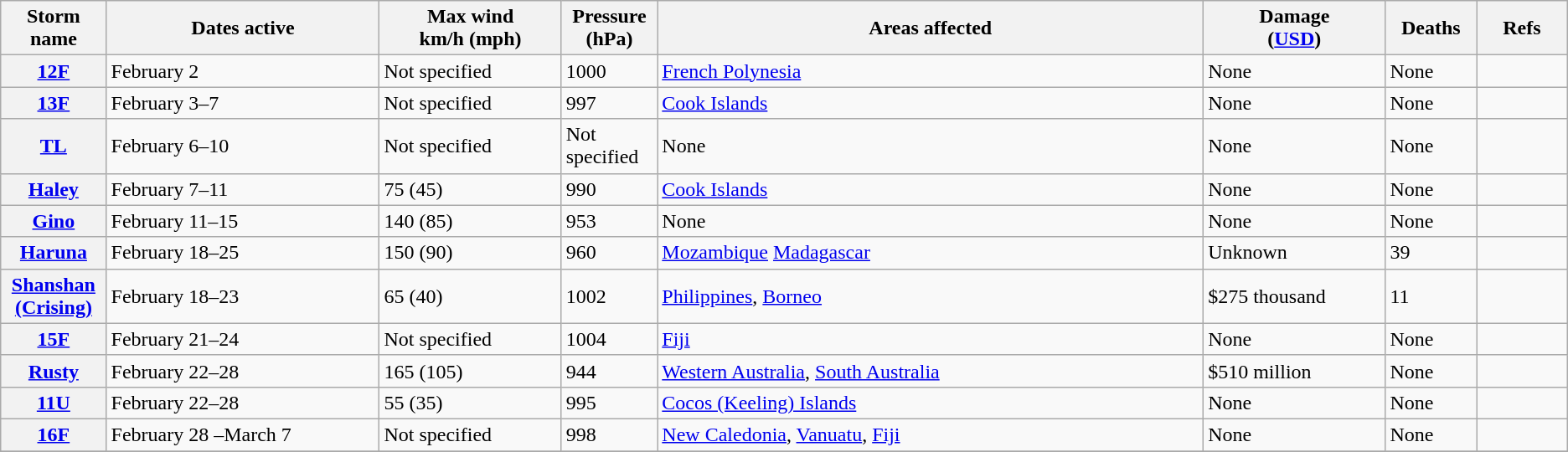<table class="wikitable sortable">
<tr>
<th width="5%">Storm name</th>
<th width="15%">Dates active</th>
<th width="10%">Max wind<br>km/h (mph)</th>
<th width="5%">Pressure<br>(hPa)</th>
<th width="30%">Areas affected</th>
<th width="10%">Damage<br>(<a href='#'>USD</a>)</th>
<th width="5%">Deaths</th>
<th width="5%">Refs</th>
</tr>
<tr>
<th><a href='#'>12F</a></th>
<td>February 2</td>
<td>Not specified</td>
<td>1000</td>
<td><a href='#'>French Polynesia</a></td>
<td>None</td>
<td>None</td>
<td></td>
</tr>
<tr>
<th><a href='#'>13F</a></th>
<td>February 3–7</td>
<td>Not specified</td>
<td>997</td>
<td><a href='#'>Cook Islands</a></td>
<td>None</td>
<td>None</td>
<td></td>
</tr>
<tr>
<th><a href='#'>TL</a></th>
<td>February 6–10</td>
<td>Not specified</td>
<td>Not specified</td>
<td>None</td>
<td>None</td>
<td>None</td>
<td></td>
</tr>
<tr>
<th><a href='#'>Haley</a></th>
<td>February 7–11</td>
<td>75 (45)</td>
<td>990</td>
<td><a href='#'>Cook Islands</a></td>
<td>None</td>
<td>None</td>
<td></td>
</tr>
<tr>
<th><a href='#'>Gino</a></th>
<td>February 11–15</td>
<td>140 (85)</td>
<td>953</td>
<td>None</td>
<td>None</td>
<td>None</td>
<td></td>
</tr>
<tr>
<th><a href='#'>Haruna</a></th>
<td>February 18–25</td>
<td>150 (90)</td>
<td>960</td>
<td><a href='#'>Mozambique</a> <a href='#'>Madagascar</a></td>
<td>Unknown</td>
<td>39</td>
<td></td>
</tr>
<tr>
<th><a href='#'>Shanshan (Crising)</a></th>
<td>February 18–23</td>
<td>65 (40)</td>
<td>1002</td>
<td><a href='#'>Philippines</a>, <a href='#'>Borneo</a></td>
<td>$275 thousand</td>
<td>11</td>
<td></td>
</tr>
<tr>
<th><a href='#'>15F</a></th>
<td>February 21–24</td>
<td>Not specified</td>
<td>1004</td>
<td><a href='#'>Fiji</a></td>
<td>None</td>
<td>None</td>
<td></td>
</tr>
<tr>
<th><a href='#'>Rusty</a></th>
<td>February 22–28</td>
<td>165 (105)</td>
<td>944</td>
<td><a href='#'>Western Australia</a>, <a href='#'>South Australia</a></td>
<td>$510 million</td>
<td>None</td>
<td></td>
</tr>
<tr>
<th><a href='#'>11U</a></th>
<td>February 22–28</td>
<td>55 (35)</td>
<td>995</td>
<td><a href='#'>Cocos (Keeling) Islands</a></td>
<td>None</td>
<td>None</td>
<td></td>
</tr>
<tr>
<th><a href='#'>16F</a></th>
<td>February 28 –March 7</td>
<td>Not specified</td>
<td>998</td>
<td><a href='#'>New Caledonia</a>, <a href='#'>Vanuatu</a>, <a href='#'>Fiji</a></td>
<td>None</td>
<td>None</td>
<td></td>
</tr>
<tr>
</tr>
</table>
